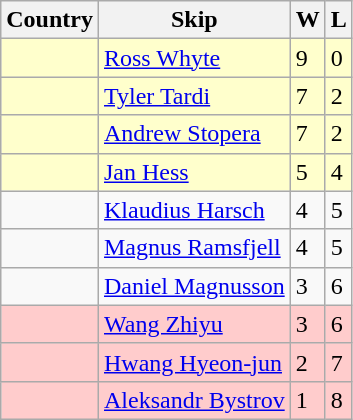<table class=wikitable>
<tr>
<th>Country</th>
<th>Skip</th>
<th>W</th>
<th>L</th>
</tr>
<tr style="background:#ffffcc">
<td></td>
<td><a href='#'>Ross Whyte</a></td>
<td>9</td>
<td>0</td>
</tr>
<tr style="background:#ffffcc">
<td></td>
<td><a href='#'>Tyler Tardi</a></td>
<td>7</td>
<td>2</td>
</tr>
<tr style="background:#ffffcc">
<td></td>
<td><a href='#'>Andrew Stopera</a></td>
<td>7</td>
<td>2</td>
</tr>
<tr style="background:#ffffcc">
<td></td>
<td><a href='#'>Jan Hess</a></td>
<td>5</td>
<td>4</td>
</tr>
<tr>
<td></td>
<td><a href='#'>Klaudius Harsch</a></td>
<td>4</td>
<td>5</td>
</tr>
<tr>
<td></td>
<td><a href='#'>Magnus Ramsfjell</a></td>
<td>4</td>
<td>5</td>
</tr>
<tr>
<td></td>
<td><a href='#'>Daniel Magnusson</a></td>
<td>3</td>
<td>6</td>
</tr>
<tr style="background:#ffcccc">
<td></td>
<td><a href='#'>Wang Zhiyu</a></td>
<td>3</td>
<td>6</td>
</tr>
<tr style="background:#ffcccc">
<td></td>
<td><a href='#'>Hwang Hyeon-jun</a></td>
<td>2</td>
<td>7</td>
</tr>
<tr style="background:#ffcccc">
<td></td>
<td><a href='#'>Aleksandr Bystrov</a></td>
<td>1</td>
<td>8</td>
</tr>
</table>
